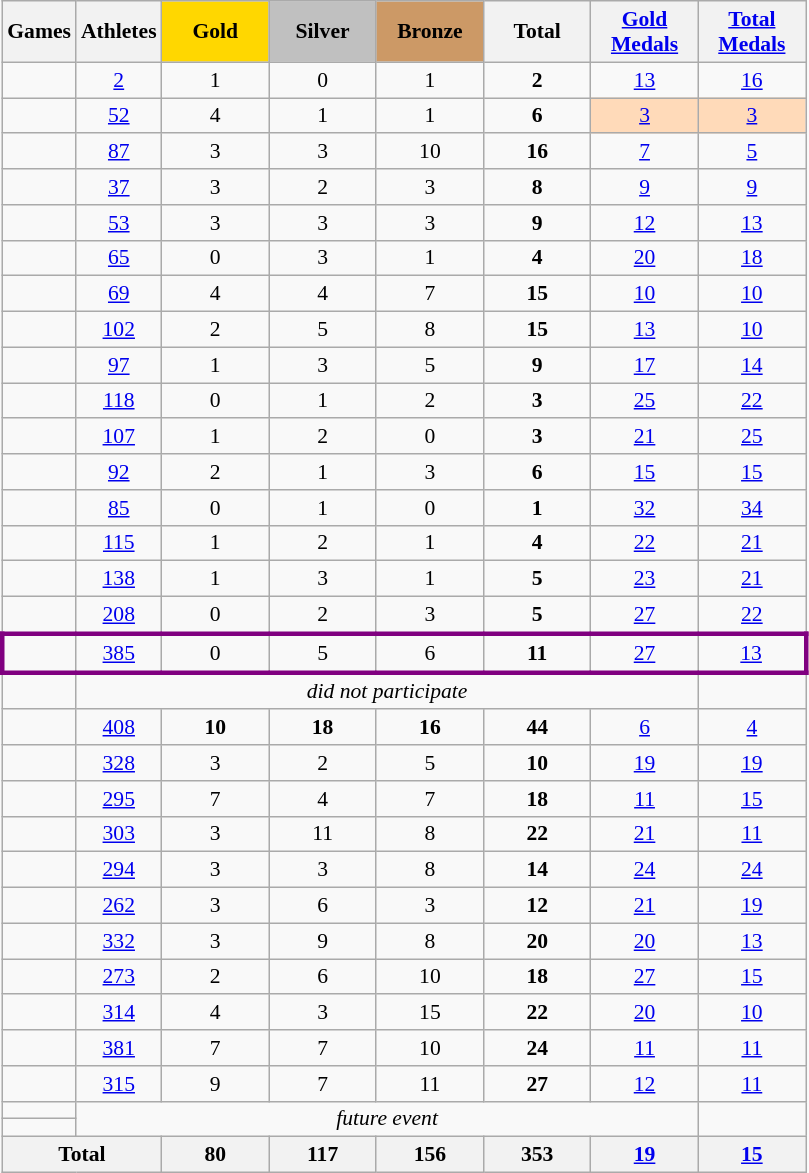<table class="wikitable sortable" style="text-align:center; font-size:90%;">
<tr>
<th>Games</th>
<th>Athletes</th>
<th style="background:gold; width:4.5em; font-weight:bold;">Gold</th>
<th style="background:silver; width:4.5em; font-weight:bold;">Silver</th>
<th style="background:#cc9966; width:4.5em; font-weight:bold;">Bronze</th>
<th style="width:4.5em; font-weight:bold;">Total</th>
<th style="width:4.5em; font-weight:bold;"><a href='#'>Gold Medals</a></th>
<th style="width:4.5em; font-weight:bold;"><a href='#'>Total Medals</a></th>
</tr>
<tr>
<td align=left></td>
<td><a href='#'>2</a></td>
<td>1</td>
<td>0</td>
<td>1</td>
<td><strong>2</strong></td>
<td><a href='#'>13</a></td>
<td><a href='#'>16</a></td>
</tr>
<tr>
<td align=left></td>
<td><a href='#'>52</a></td>
<td>4</td>
<td>1</td>
<td>1</td>
<td><strong>6</strong></td>
<td bgcolor=ffdab9><a href='#'>3</a></td>
<td bgcolor=ffdab9><a href='#'>3</a></td>
</tr>
<tr>
<td align=left></td>
<td><a href='#'>87</a></td>
<td>3</td>
<td>3</td>
<td>10</td>
<td><strong>16</strong></td>
<td><a href='#'>7</a></td>
<td><a href='#'>5</a></td>
</tr>
<tr>
<td align=left></td>
<td><a href='#'>37</a></td>
<td>3</td>
<td>2</td>
<td>3</td>
<td><strong>8</strong></td>
<td><a href='#'>9</a></td>
<td><a href='#'>9</a></td>
</tr>
<tr>
<td align=left></td>
<td><a href='#'>53</a></td>
<td>3</td>
<td>3</td>
<td>3</td>
<td><strong>9</strong></td>
<td><a href='#'>12</a></td>
<td><a href='#'>13</a></td>
</tr>
<tr>
<td align=left></td>
<td><a href='#'>65</a></td>
<td>0</td>
<td>3</td>
<td>1</td>
<td><strong>4</strong></td>
<td><a href='#'>20</a></td>
<td><a href='#'>18</a></td>
</tr>
<tr>
<td align=left></td>
<td><a href='#'>69</a></td>
<td>4</td>
<td>4</td>
<td>7</td>
<td><strong>15</strong></td>
<td><a href='#'>10</a></td>
<td><a href='#'>10</a></td>
</tr>
<tr>
<td align=left></td>
<td><a href='#'>102</a></td>
<td>2</td>
<td>5</td>
<td>8</td>
<td><strong>15</strong></td>
<td><a href='#'>13</a></td>
<td><a href='#'>10</a></td>
</tr>
<tr>
<td align=left></td>
<td><a href='#'>97</a></td>
<td>1</td>
<td>3</td>
<td>5</td>
<td><strong>9</strong></td>
<td><a href='#'>17</a></td>
<td><a href='#'>14</a></td>
</tr>
<tr>
<td align=left></td>
<td><a href='#'>118</a></td>
<td>0</td>
<td>1</td>
<td>2</td>
<td><strong>3</strong></td>
<td><a href='#'>25</a></td>
<td><a href='#'>22</a></td>
</tr>
<tr>
<td align=left></td>
<td><a href='#'>107</a></td>
<td>1</td>
<td>2</td>
<td>0</td>
<td><strong>3</strong></td>
<td><a href='#'>21</a></td>
<td><a href='#'>25</a></td>
</tr>
<tr>
<td align=left></td>
<td><a href='#'>92</a></td>
<td>2</td>
<td>1</td>
<td>3</td>
<td><strong>6</strong></td>
<td><a href='#'>15</a></td>
<td><a href='#'>15</a></td>
</tr>
<tr>
<td align=left></td>
<td><a href='#'>85</a></td>
<td>0</td>
<td>1</td>
<td>0</td>
<td><strong>1</strong></td>
<td><a href='#'>32</a></td>
<td><a href='#'>34</a></td>
</tr>
<tr>
<td align=left></td>
<td><a href='#'>115</a></td>
<td>1</td>
<td>2</td>
<td>1</td>
<td><strong>4</strong></td>
<td><a href='#'>22</a></td>
<td><a href='#'>21</a></td>
</tr>
<tr>
<td align=left></td>
<td><a href='#'>138</a></td>
<td>1</td>
<td>3</td>
<td>1</td>
<td><strong>5</strong></td>
<td><a href='#'>23</a></td>
<td><a href='#'>21</a></td>
</tr>
<tr>
<td align=left></td>
<td><a href='#'>208</a></td>
<td>0</td>
<td>2</td>
<td>3</td>
<td><strong>5</strong></td>
<td><a href='#'>27</a></td>
<td><a href='#'>22</a></td>
</tr>
<tr style="border: 3px solid purple">
<td align=left></td>
<td><a href='#'>385</a></td>
<td>0</td>
<td>5</td>
<td>6</td>
<td><strong>11</strong></td>
<td><a href='#'>27</a></td>
<td><a href='#'>13</a></td>
</tr>
<tr>
<td align=left></td>
<td colspan=6><em>did not participate</em></td>
</tr>
<tr>
<td align=left></td>
<td><a href='#'>408</a></td>
<td><strong>10</strong></td>
<td><strong>18</strong></td>
<td><strong>16</strong></td>
<td><strong>44</strong></td>
<td><a href='#'>6</a></td>
<td><a href='#'>4</a></td>
</tr>
<tr>
<td align=left></td>
<td><a href='#'>328</a></td>
<td>3</td>
<td>2</td>
<td>5</td>
<td><strong>10</strong></td>
<td><a href='#'>19</a></td>
<td><a href='#'>19</a></td>
</tr>
<tr>
<td align=left></td>
<td><a href='#'>295</a></td>
<td>7</td>
<td>4</td>
<td>7</td>
<td><strong>18</strong></td>
<td><a href='#'>11</a></td>
<td><a href='#'>15</a></td>
</tr>
<tr>
<td align=left></td>
<td><a href='#'>303</a></td>
<td>3</td>
<td>11</td>
<td>8</td>
<td><strong>22</strong></td>
<td><a href='#'>21</a></td>
<td><a href='#'>11</a></td>
</tr>
<tr>
<td align=left></td>
<td><a href='#'>294</a></td>
<td>3</td>
<td>3</td>
<td>8</td>
<td><strong>14</strong></td>
<td><a href='#'>24</a></td>
<td><a href='#'>24</a></td>
</tr>
<tr>
<td align=left></td>
<td><a href='#'>262</a></td>
<td>3</td>
<td>6</td>
<td>3</td>
<td><strong>12</strong></td>
<td><a href='#'>21</a></td>
<td><a href='#'>19</a></td>
</tr>
<tr>
<td align=left></td>
<td><a href='#'>332</a></td>
<td>3</td>
<td>9</td>
<td>8</td>
<td><strong>20</strong></td>
<td><a href='#'>20</a></td>
<td><a href='#'>13</a></td>
</tr>
<tr>
<td align=left></td>
<td><a href='#'>273</a></td>
<td>2</td>
<td>6</td>
<td>10</td>
<td><strong>18</strong></td>
<td><a href='#'>27</a></td>
<td><a href='#'>15</a></td>
</tr>
<tr>
<td align=left></td>
<td><a href='#'>314</a></td>
<td>4</td>
<td>3</td>
<td>15</td>
<td><strong>22</strong></td>
<td><a href='#'>20</a></td>
<td><a href='#'>10</a></td>
</tr>
<tr>
<td align=left></td>
<td><a href='#'>381</a></td>
<td>7</td>
<td>7</td>
<td>10</td>
<td><strong>24</strong></td>
<td><a href='#'>11</a></td>
<td><a href='#'>11</a></td>
</tr>
<tr>
<td align=left></td>
<td><a href='#'>315</a></td>
<td>9</td>
<td>7</td>
<td>11</td>
<td><strong>27</strong></td>
<td><a href='#'>12</a></td>
<td><a href='#'>11</a></td>
</tr>
<tr>
<td align=left></td>
<td colspan=6; rowspan=2><em>future event</em></td>
</tr>
<tr>
<td align=left></td>
</tr>
<tr>
<th colspan=2>Total</th>
<th>80</th>
<th>117</th>
<th>156</th>
<th>353</th>
<th><a href='#'>19</a></th>
<th><a href='#'>15</a></th>
</tr>
</table>
